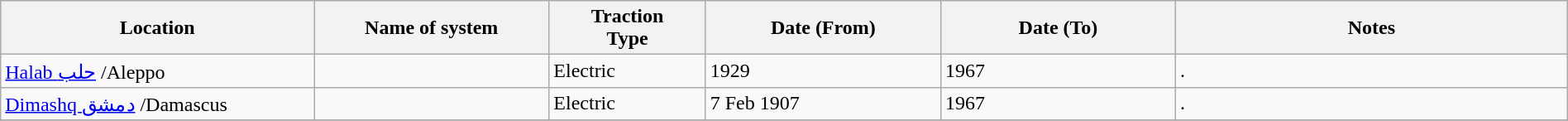<table class="wikitable" width=100%>
<tr>
<th width=20%>Location</th>
<th width=15%>Name of system</th>
<th width=10%>Traction<br>Type</th>
<th width=15%>Date (From)</th>
<th width=15%>Date (To)</th>
<th width=25%>Notes</th>
</tr>
<tr>
<td><a href='#'>Halab حلب</a> /Aleppo</td>
<td> </td>
<td>Electric</td>
<td>1929</td>
<td>1967</td>
<td>.</td>
</tr>
<tr>
<td><a href='#'>Dimashq دمشق</a> /Damascus</td>
<td> </td>
<td>Electric</td>
<td>7 Feb 1907</td>
<td>1967</td>
<td>.</td>
</tr>
<tr>
</tr>
</table>
